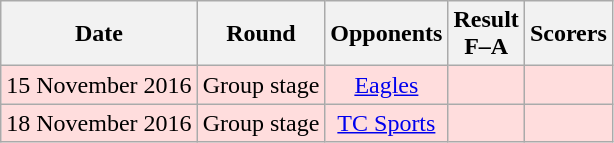<table class="wikitable" style="text-align:center">
<tr>
<th>Date</th>
<th>Round</th>
<th>Opponents</th>
<th>Result<br>F–A</th>
<th>Scorers</th>
</tr>
<tr bgcolor="#ffdddd">
<td>15 November 2016</td>
<td>Group stage</td>
<td><a href='#'>Eagles</a></td>
<td></td>
<td></td>
</tr>
<tr bgcolor="#ffdddd">
<td>18 November 2016</td>
<td>Group stage</td>
<td><a href='#'>TC Sports</a></td>
<td></td>
<td></td>
</tr>
</table>
